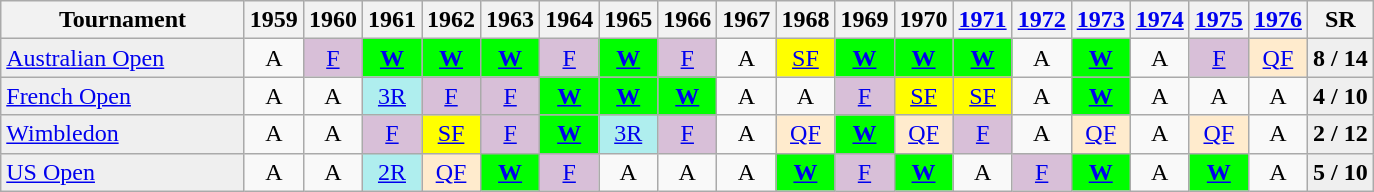<table class=wikitable style=text-align:center>
<tr>
<th width=155>Tournament</th>
<th>1959</th>
<th>1960</th>
<th>1961</th>
<th>1962</th>
<th>1963</th>
<th>1964</th>
<th>1965</th>
<th>1966</th>
<th>1967</th>
<th>1968</th>
<th>1969</th>
<th>1970</th>
<th><a href='#'>1971</a></th>
<th><a href='#'>1972</a></th>
<th><a href='#'>1973</a></th>
<th><a href='#'>1974</a></th>
<th><a href='#'>1975</a></th>
<th><a href='#'>1976</a></th>
<th>SR</th>
</tr>
<tr>
<td style=background:#EFEFEF align=left><a href='#'>Australian Open</a></td>
<td>A</td>
<td style=background:#D8BFD8><a href='#'>F</a></td>
<td style=background:#00ff00><a href='#'><strong>W</strong></a></td>
<td style=background:#00ff00><a href='#'><strong>W</strong></a></td>
<td style=background:#00ff00><a href='#'><strong>W</strong></a></td>
<td style=background:#D8BFD8><a href='#'>F</a></td>
<td style=background:#00ff00><a href='#'><strong>W</strong></a></td>
<td style=background:#D8BFD8><a href='#'>F</a></td>
<td>A</td>
<td style=background:yellow><a href='#'>SF</a></td>
<td style=background:#00ff00><a href='#'><strong>W</strong></a></td>
<td style=background:#00ff00><a href='#'><strong>W</strong></a></td>
<td style=background:#00ff00><a href='#'><strong>W</strong></a></td>
<td>A</td>
<td style=background:#00ff00><a href='#'><strong>W</strong></a></td>
<td>A</td>
<td style=background:#D8BFD8><a href='#'>F</a></td>
<td style=background:#ffebcd><a href='#'>QF</a></td>
<td style=background:#EFEFEF><strong>8 / 14</strong></td>
</tr>
<tr>
<td style=background:#EFEFEF align=left><a href='#'>French Open</a></td>
<td>A</td>
<td>A</td>
<td style=background:#afeeee><a href='#'>3R</a></td>
<td style=background:#D8BFD8><a href='#'>F</a></td>
<td style=background:#D8BFD8><a href='#'>F</a></td>
<td style=background:#00ff00><a href='#'><strong>W</strong></a></td>
<td style=background:#00ff00><a href='#'><strong>W</strong></a></td>
<td style=background:#00ff00><a href='#'><strong>W</strong></a></td>
<td>A</td>
<td>A</td>
<td style=background:#D8BFD8><a href='#'>F</a></td>
<td style=background:yellow><a href='#'>SF</a></td>
<td style=background:yellow><a href='#'>SF</a></td>
<td>A</td>
<td style=background:#00ff00><a href='#'><strong>W</strong></a></td>
<td>A</td>
<td>A</td>
<td>A</td>
<td style=background:#EFEFEF><strong>4 / 10</strong></td>
</tr>
<tr>
<td style=background:#EFEFEF align=left><a href='#'>Wimbledon</a></td>
<td>A</td>
<td>A</td>
<td style=background:#D8BFD8><a href='#'>F</a></td>
<td style=background:yellow><a href='#'>SF</a></td>
<td style=background:#D8BFD8><a href='#'>F</a></td>
<td style=background:#00ff00><a href='#'><strong>W</strong></a></td>
<td style=background:#afeeee><a href='#'>3R</a></td>
<td style=background:#D8BFD8><a href='#'>F</a></td>
<td>A</td>
<td style=background:#ffebcd><a href='#'>QF</a></td>
<td style=background:#00ff00><a href='#'><strong>W</strong></a></td>
<td style=background:#ffebcd><a href='#'>QF</a></td>
<td style=background:#D8BFD8><a href='#'>F</a></td>
<td>A</td>
<td style=background:#ffebcd><a href='#'>QF</a></td>
<td>A</td>
<td style=background:#ffebcd><a href='#'>QF</a></td>
<td>A</td>
<td style=background:#EFEFEF><strong>2 / 12</strong></td>
</tr>
<tr>
<td style=background:#EFEFEF align=left><a href='#'>US Open</a></td>
<td>A</td>
<td>A</td>
<td style=background:#afeeee><a href='#'>2R</a></td>
<td style=background:#ffebcd><a href='#'>QF</a></td>
<td style=background:#00ff00><a href='#'><strong>W</strong></a></td>
<td style=background:#D8BFD8><a href='#'>F</a></td>
<td>A</td>
<td>A</td>
<td>A</td>
<td style=background:#00ff00><a href='#'><strong>W</strong></a></td>
<td style=background:#D8BFD8><a href='#'>F</a></td>
<td style=background:#00ff00><a href='#'><strong>W</strong></a></td>
<td>A</td>
<td style=background:#D8BFD8><a href='#'>F</a></td>
<td style=background:#00ff00><a href='#'><strong>W</strong></a></td>
<td>A</td>
<td style=background:#00ff00><a href='#'><strong>W</strong></a></td>
<td>A</td>
<td style=background:#EFEFEF><strong>5 / 10</strong></td>
</tr>
</table>
